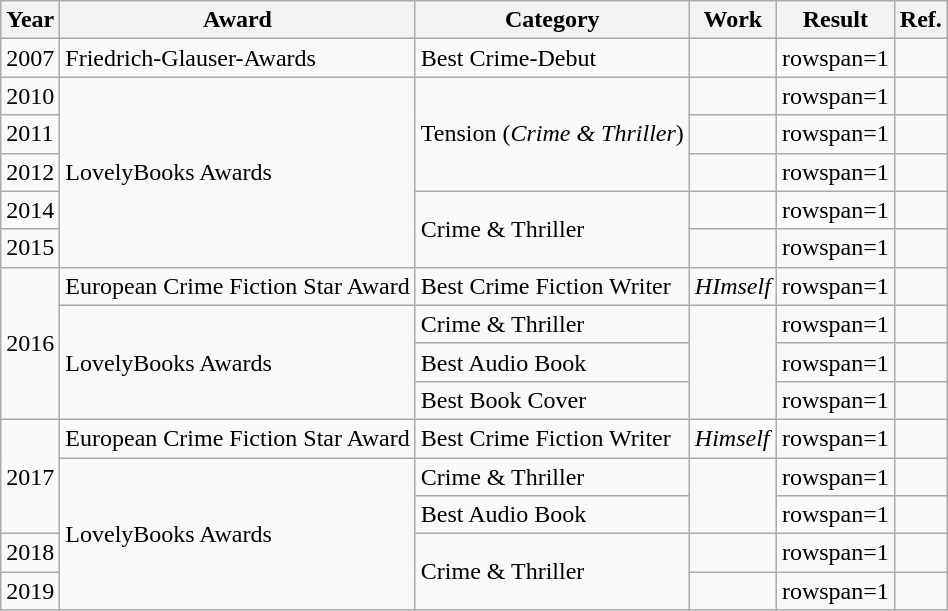<table class="wikitable">
<tr>
<th>Year</th>
<th>Award</th>
<th>Category</th>
<th>Work</th>
<th>Result</th>
<th>Ref.</th>
</tr>
<tr>
<td>2007</td>
<td>Friedrich-Glauser-Awards</td>
<td>Best Crime-Debut</td>
<td></td>
<td>rowspan=1 </td>
<td></td>
</tr>
<tr>
<td rowspan="1">2010</td>
<td rowspan="5">LovelyBooks Awards</td>
<td rowspan="3">Tension (<em>Crime & Thriller</em>)</td>
<td rowspan="1"></td>
<td>rowspan=1 </td>
<td></td>
</tr>
<tr>
<td rowspan="1">2011</td>
<td rowspan="1"></td>
<td>rowspan=1 </td>
<td></td>
</tr>
<tr>
<td>2012</td>
<td></td>
<td>rowspan=1 </td>
<td></td>
</tr>
<tr>
<td>2014</td>
<td rowspan="2">Crime & Thriller</td>
<td></td>
<td>rowspan=1 </td>
<td></td>
</tr>
<tr>
<td>2015</td>
<td></td>
<td>rowspan=1 </td>
<td></td>
</tr>
<tr>
<td rowspan="4">2016</td>
<td>European Crime Fiction Star Award</td>
<td>Best Crime Fiction Writer</td>
<td><em>HImself</em></td>
<td>rowspan=1 </td>
<td></td>
</tr>
<tr>
<td rowspan="3">LovelyBooks Awards</td>
<td>Crime & Thriller</td>
<td rowspan="3"></td>
<td>rowspan=1 </td>
<td></td>
</tr>
<tr>
<td>Best Audio Book</td>
<td>rowspan=1 </td>
<td></td>
</tr>
<tr>
<td>Best Book Cover</td>
<td>rowspan=1 </td>
<td></td>
</tr>
<tr>
<td rowspan="3">2017</td>
<td>European Crime Fiction Star Award</td>
<td>Best Crime Fiction Writer</td>
<td><em>Himself</em></td>
<td>rowspan=1 </td>
<td></td>
</tr>
<tr>
<td rowspan="4">LovelyBooks Awards</td>
<td>Crime & Thriller</td>
<td rowspan="2"></td>
<td>rowspan=1 </td>
<td></td>
</tr>
<tr>
<td>Best Audio Book</td>
<td>rowspan=1 </td>
<td></td>
</tr>
<tr>
<td>2018</td>
<td rowspan="2">Crime & Thriller</td>
<td></td>
<td>rowspan=1 </td>
<td></td>
</tr>
<tr>
<td>2019</td>
<td></td>
<td>rowspan=1 </td>
<td></td>
</tr>
</table>
